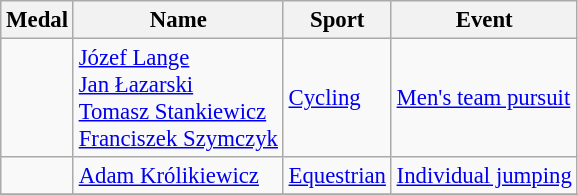<table class="wikitable sortable" style="font-size: 95%;">
<tr>
<th>Medal</th>
<th>Name</th>
<th>Sport</th>
<th>Event</th>
</tr>
<tr>
<td></td>
<td><a href='#'>Józef Lange</a><br><a href='#'>Jan Łazarski</a><br><a href='#'>Tomasz Stankiewicz</a><br><a href='#'>Franciszek Szymczyk</a><br></td>
<td><a href='#'>Cycling</a></td>
<td><a href='#'>Men's team pursuit</a></td>
</tr>
<tr>
<td></td>
<td><a href='#'>Adam Królikiewicz</a></td>
<td><a href='#'>Equestrian</a></td>
<td><a href='#'>Individual jumping</a></td>
</tr>
<tr>
</tr>
</table>
